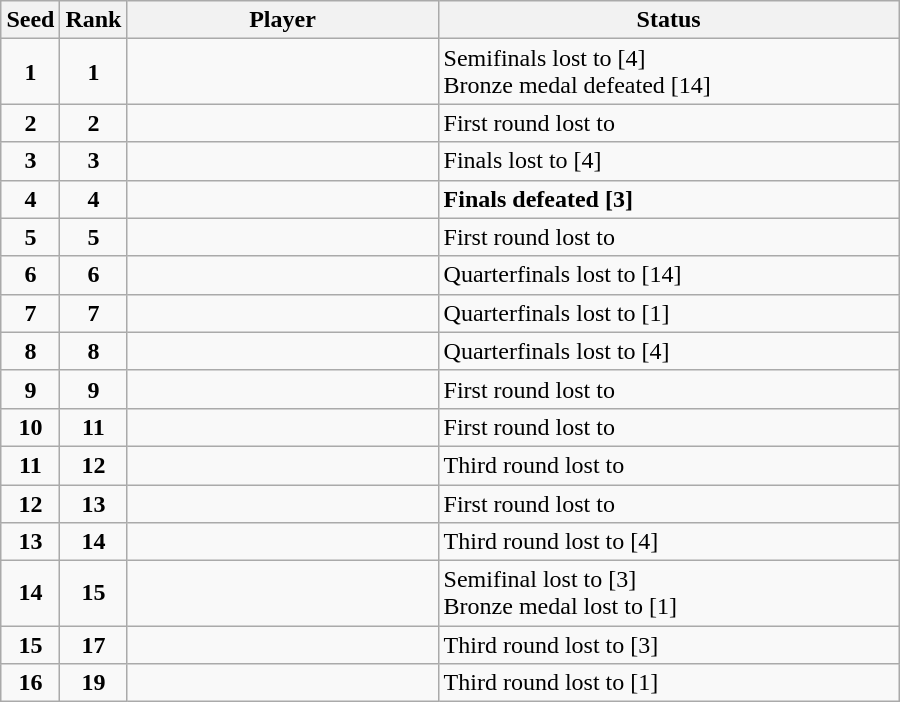<table class="wikitable sortable" style="margin:1em auto;">
<tr>
<th>Seed</th>
<th>Rank</th>
<th width=200>Player</th>
<th width=300>Status</th>
</tr>
<tr>
<td align=center><strong>1</strong></td>
<td align=center><strong>1</strong></td>
<td> </td>
<td>Semifinals lost to  [4] <br>Bronze medal defeated  [14]</td>
</tr>
<tr>
<td align=center><strong>2</strong></td>
<td align=center><strong>2</strong></td>
<td></td>
<td>First round lost to </td>
</tr>
<tr>
<td align=center><strong>3</strong></td>
<td align=center><strong>3</strong></td>
<td> </td>
<td>Finals lost to  [4]</td>
</tr>
<tr>
<td align=center><strong>4</strong></td>
<td align=center><strong>4</strong></td>
<td><strong> </strong></td>
<td><strong>Finals defeated  [3]</strong></td>
</tr>
<tr>
<td align=center><strong>5</strong></td>
<td align=center><strong>5</strong></td>
<td></td>
<td>First round lost to </td>
</tr>
<tr>
<td align=center><strong>6</strong></td>
<td align=center><strong>6</strong></td>
<td></td>
<td>Quarterfinals lost to  [14]</td>
</tr>
<tr>
<td align=center><strong>7</strong></td>
<td align=center><strong>7</strong></td>
<td></td>
<td>Quarterfinals lost to  [1]</td>
</tr>
<tr>
<td align=center><strong>8</strong></td>
<td align=center><strong>8</strong></td>
<td></td>
<td>Quarterfinals lost to  [4]</td>
</tr>
<tr>
<td align=center><strong>9</strong></td>
<td align=center><strong>9</strong></td>
<td></td>
<td>First round lost to </td>
</tr>
<tr>
<td align=center><strong>10</strong></td>
<td align=center><strong>11</strong></td>
<td></td>
<td>First round lost to </td>
</tr>
<tr>
<td align=center><strong>11</strong></td>
<td align=center><strong>12</strong></td>
<td></td>
<td>Third round lost to </td>
</tr>
<tr>
<td align=center><strong>12</strong></td>
<td align=center><strong>13</strong></td>
<td></td>
<td>First round lost to </td>
</tr>
<tr>
<td align=center><strong>13</strong></td>
<td align=center><strong>14</strong></td>
<td></td>
<td>Third round lost to  [4]</td>
</tr>
<tr>
<td align=center><strong>14</strong></td>
<td align=center><strong>15</strong></td>
<td></td>
<td>Semifinal lost to  [3]<br>Bronze medal lost to  [1]</td>
</tr>
<tr>
<td align=center><strong>15</strong></td>
<td align=center><strong>17</strong></td>
<td></td>
<td>Third round lost to  [3]</td>
</tr>
<tr>
<td align=center><strong>16</strong></td>
<td align=center><strong>19</strong></td>
<td></td>
<td>Third round lost to  [1]</td>
</tr>
</table>
